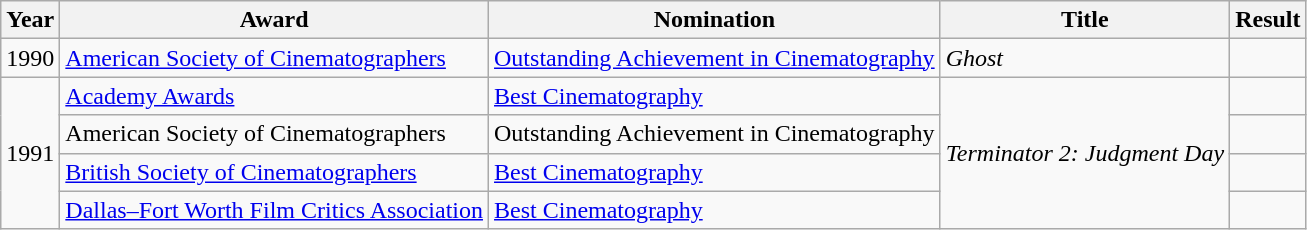<table class="wikitable">
<tr>
<th>Year</th>
<th>Award</th>
<th>Nomination</th>
<th>Title</th>
<th>Result</th>
</tr>
<tr>
<td>1990</td>
<td><a href='#'>American Society of Cinematographers</a></td>
<td><a href='#'>Outstanding Achievement in Cinematography</a></td>
<td><em>Ghost</em></td>
<td></td>
</tr>
<tr>
<td rowspan=4>1991</td>
<td><a href='#'>Academy Awards</a></td>
<td><a href='#'>Best Cinematography</a></td>
<td rowspan=4><em>Terminator 2: Judgment Day</em></td>
<td></td>
</tr>
<tr>
<td>American Society of Cinematographers</td>
<td>Outstanding Achievement in Cinematography</td>
<td></td>
</tr>
<tr>
<td><a href='#'>British Society of Cinematographers</a></td>
<td><a href='#'>Best Cinematography</a></td>
<td></td>
</tr>
<tr>
<td><a href='#'>Dallas–Fort Worth Film Critics Association</a></td>
<td><a href='#'>Best Cinematography</a></td>
<td></td>
</tr>
</table>
